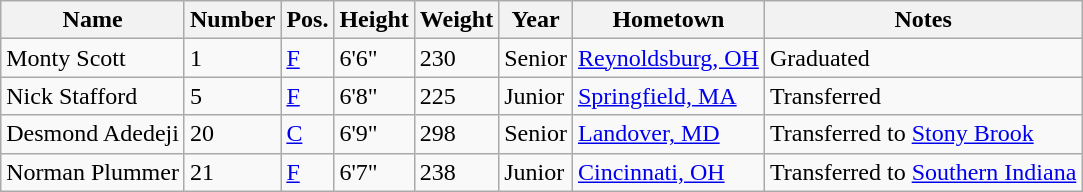<table class="wikitable sortable">
<tr>
<th>Name</th>
<th>Number</th>
<th>Pos.</th>
<th>Height</th>
<th>Weight</th>
<th>Year</th>
<th>Hometown</th>
<th class="unsortable">Notes</th>
</tr>
<tr>
<td sortname>Monty Scott</td>
<td>1</td>
<td><a href='#'>F</a></td>
<td>6'6"</td>
<td>230</td>
<td>Senior</td>
<td><a href='#'>Reynoldsburg, OH</a></td>
<td>Graduated</td>
</tr>
<tr>
<td sortname>Nick Stafford</td>
<td>5</td>
<td><a href='#'>F</a></td>
<td>6'8"</td>
<td>225</td>
<td>Junior</td>
<td><a href='#'>Springfield, MA</a></td>
<td>Transferred</td>
</tr>
<tr>
<td sortname>Desmond Adedeji</td>
<td>20</td>
<td><a href='#'>C</a></td>
<td>6'9"</td>
<td>298</td>
<td>Senior</td>
<td><a href='#'>Landover, MD</a></td>
<td>Transferred to <a href='#'>Stony Brook</a></td>
</tr>
<tr>
<td sortname>Norman Plummer</td>
<td>21</td>
<td><a href='#'>F</a></td>
<td>6'7"</td>
<td>238</td>
<td>Junior</td>
<td><a href='#'>Cincinnati, OH</a></td>
<td>Transferred to <a href='#'>Southern Indiana</a></td>
</tr>
</table>
